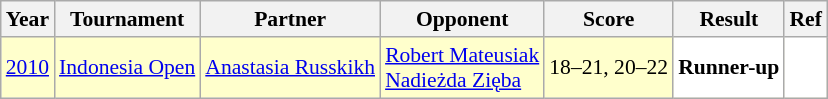<table class="sortable wikitable" style="font-size: 90%">
<tr>
<th>Year</th>
<th>Tournament</th>
<th>Partner</th>
<th>Opponent</th>
<th>Score</th>
<th>Result</th>
<th>Ref</th>
</tr>
<tr style="background:#FFFFCC">
<td align="center"><a href='#'>2010</a></td>
<td align="left"><a href='#'>Indonesia Open</a></td>
<td align="left"> <a href='#'>Anastasia Russkikh</a></td>
<td align="left"> <a href='#'>Robert Mateusiak</a><br> <a href='#'>Nadieżda Zięba</a></td>
<td align="left">18–21, 20–22</td>
<td style="text-align:left; background:white"> <strong>Runner-up</strong></td>
<td style="text-align:center; background:white"></td>
</tr>
</table>
